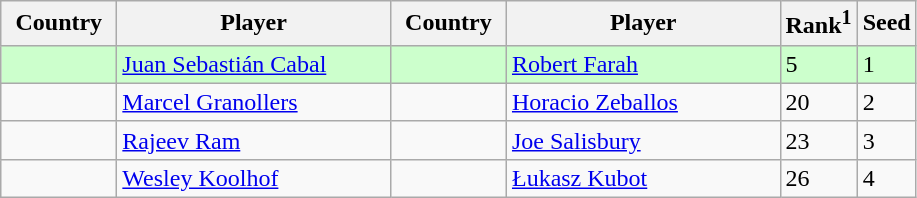<table class="sortable wikitable">
<tr>
<th width="70">Country</th>
<th width="175">Player</th>
<th width="70">Country</th>
<th width="175">Player</th>
<th>Rank<sup>1</sup></th>
<th>Seed</th>
</tr>
<tr style="background:#cfc;">
<td></td>
<td><a href='#'>Juan Sebastián Cabal</a></td>
<td></td>
<td><a href='#'>Robert Farah</a></td>
<td>5</td>
<td>1</td>
</tr>
<tr>
<td></td>
<td><a href='#'>Marcel Granollers</a></td>
<td></td>
<td><a href='#'>Horacio Zeballos</a></td>
<td>20</td>
<td>2</td>
</tr>
<tr>
<td></td>
<td><a href='#'>Rajeev Ram</a></td>
<td></td>
<td><a href='#'>Joe Salisbury</a></td>
<td>23</td>
<td>3</td>
</tr>
<tr>
<td></td>
<td><a href='#'>Wesley Koolhof</a></td>
<td></td>
<td><a href='#'>Łukasz Kubot</a></td>
<td>26</td>
<td>4</td>
</tr>
</table>
